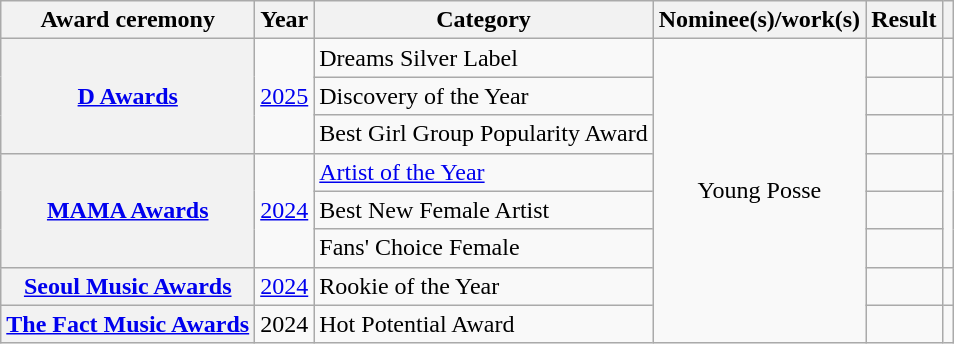<table class="wikitable plainrowheaders" style="text-align:center">
<tr>
<th scope="col">Award ceremony</th>
<th scope="col">Year</th>
<th scope="col">Category</th>
<th scope="col">Nominee(s)/work(s)</th>
<th scope="col">Result</th>
<th scope="col" class="unsortable"></th>
</tr>
<tr>
<th scope="row" rowspan="3"><a href='#'>D Awards</a></th>
<td rowspan="3"><a href='#'>2025</a></td>
<td style="text-align:left">Dreams Silver Label</td>
<td rowspan="8">Young Posse</td>
<td></td>
<td></td>
</tr>
<tr>
<td style="text-align:left">Discovery of the Year</td>
<td></td>
<td></td>
</tr>
<tr>
<td style="text-align:left">Best Girl Group Popularity Award</td>
<td></td>
<td></td>
</tr>
<tr>
<th scope="row" rowspan="3"><a href='#'>MAMA Awards</a></th>
<td rowspan="3"><a href='#'>2024</a></td>
<td style="text-align:left"><a href='#'>Artist of the Year</a></td>
<td></td>
<td rowspan="3"></td>
</tr>
<tr>
<td style="text-align:left">Best New Female Artist</td>
<td></td>
</tr>
<tr>
<td style="text-align:left">Fans' Choice Female</td>
<td></td>
</tr>
<tr>
<th scope="row"><a href='#'>Seoul Music Awards</a></th>
<td><a href='#'>2024</a></td>
<td style="text-align:left">Rookie of the Year</td>
<td></td>
<td></td>
</tr>
<tr>
<th scope="row"><a href='#'>The Fact Music Awards</a></th>
<td>2024</td>
<td style="text-align:left">Hot Potential Award</td>
<td></td>
<td></td>
</tr>
</table>
